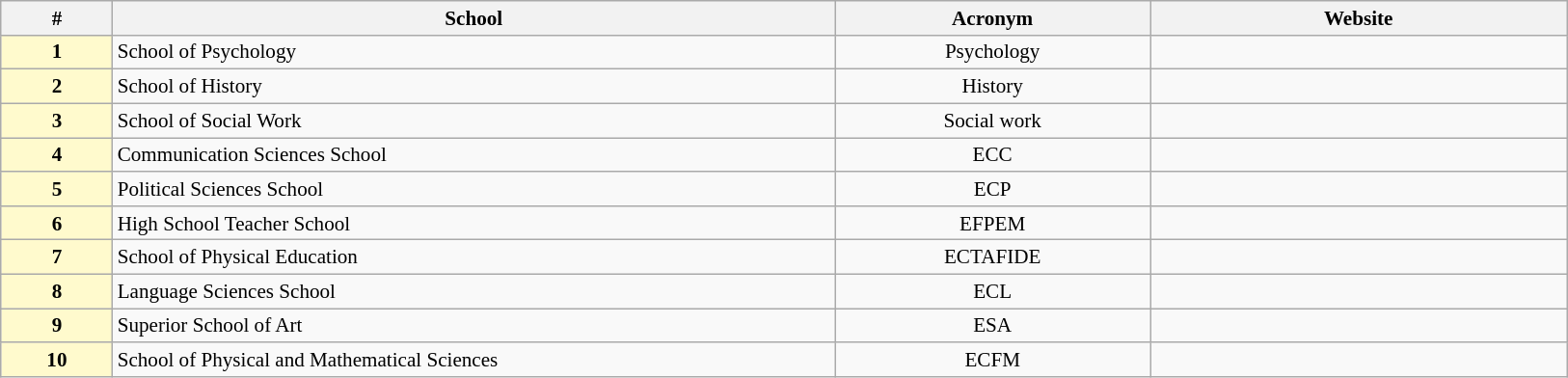<table class="wikitable" style="font-size:88%; margin:0.5em auto">
<tr>
<th style="width: 5em">#</th>
<th style="width: 35em">School</th>
<th align="center" style="width: 15em">Acronym</th>
<th align="center" style="width: 20em">Website</th>
</tr>
<tr>
<th style="background:lemonchiffon;">1</th>
<td>School of Psychology</td>
<td align="center">Psychology</td>
<td align="center"></td>
</tr>
<tr>
<th style="background:lemonchiffon;">2</th>
<td>School of History</td>
<td align="center">History</td>
<td align="center"></td>
</tr>
<tr>
<th style="background:lemonchiffon;">3</th>
<td>School of Social Work</td>
<td align="center">Social work</td>
<td align="center"></td>
</tr>
<tr>
<th style="background:lemonchiffon;">4</th>
<td>Communication Sciences School</td>
<td align="center">ECC</td>
<td align="center"></td>
</tr>
<tr>
<th style="background:lemonchiffon;">5</th>
<td>Political Sciences School</td>
<td align="center">ECP</td>
<td align="center"></td>
</tr>
<tr>
<th style="background:lemonchiffon;">6</th>
<td>High School Teacher School</td>
<td align="center">EFPEM</td>
<td align="center"></td>
</tr>
<tr>
<th style="background:lemonchiffon;">7</th>
<td>School of Physical Education</td>
<td align="center">ECTAFIDE</td>
<td align="center"></td>
</tr>
<tr>
<th style="background:lemonchiffon;">8</th>
<td>Language Sciences School</td>
<td align="center">ECL</td>
<td align="center"></td>
</tr>
<tr>
<th style="background:lemonchiffon;">9</th>
<td>Superior School of Art</td>
<td align="center">ESA</td>
<td align="center"></td>
</tr>
<tr>
<th style="background:lemonchiffon;">10</th>
<td>School of Physical and Mathematical Sciences</td>
<td align="center">ECFM</td>
<td align="center"></td>
</tr>
</table>
